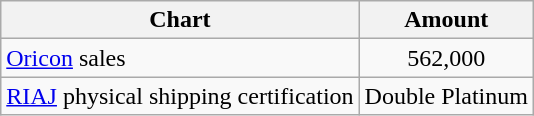<table class="wikitable">
<tr>
<th>Chart</th>
<th>Amount</th>
</tr>
<tr>
<td><a href='#'>Oricon</a> sales</td>
<td align="center">562,000</td>
</tr>
<tr>
<td><a href='#'>RIAJ</a> physical shipping certification</td>
<td align="center">Double Platinum </td>
</tr>
</table>
